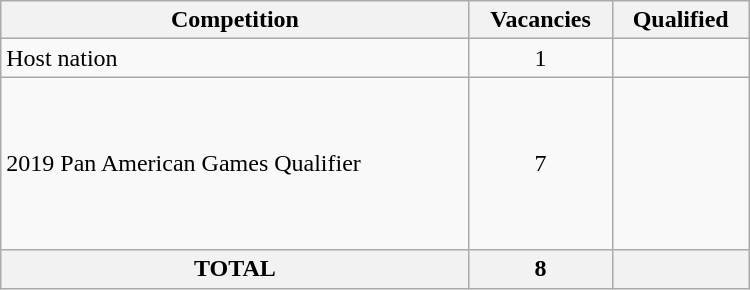<table class = "wikitable" width=500>
<tr>
<th>Competition</th>
<th>Vacancies</th>
<th>Qualified</th>
</tr>
<tr>
<td>Host nation</td>
<td align="center">1</td>
<td></td>
</tr>
<tr>
<td>2019 Pan American Games Qualifier</td>
<td align="center">7</td>
<td><br><br><br><br><br><br></td>
</tr>
<tr>
<th>TOTAL</th>
<th>8</th>
<th></th>
</tr>
</table>
